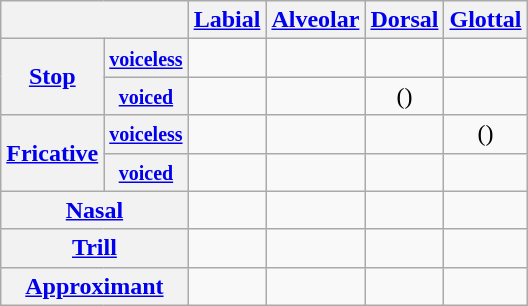<table class="wikitable" style="text-align:center">
<tr>
<th colspan="2"></th>
<th><a href='#'>Labial</a></th>
<th><a href='#'>Alveolar</a></th>
<th><a href='#'>Dorsal</a></th>
<th><a href='#'>Glottal</a></th>
</tr>
<tr>
<th rowspan="2"><a href='#'>Stop</a></th>
<th><small><a href='#'>voiceless</a></small></th>
<td></td>
<td></td>
<td></td>
<td></td>
</tr>
<tr>
<th><small><a href='#'>voiced</a></small></th>
<td></td>
<td></td>
<td>()</td>
<td></td>
</tr>
<tr>
<th rowspan="2"><a href='#'>Fricative</a></th>
<th><small><a href='#'>voiceless</a></small></th>
<td></td>
<td></td>
<td></td>
<td>()</td>
</tr>
<tr>
<th><small><a href='#'>voiced</a></small></th>
<td></td>
<td></td>
<td></td>
<td></td>
</tr>
<tr>
<th colspan="2"><a href='#'>Nasal</a></th>
<td></td>
<td></td>
<td></td>
<td></td>
</tr>
<tr>
<th colspan="2"><a href='#'>Trill</a></th>
<td></td>
<td></td>
<td></td>
<td></td>
</tr>
<tr>
<th colspan="2"><a href='#'>Approximant</a></th>
<td></td>
<td></td>
<td></td>
<td></td>
</tr>
</table>
